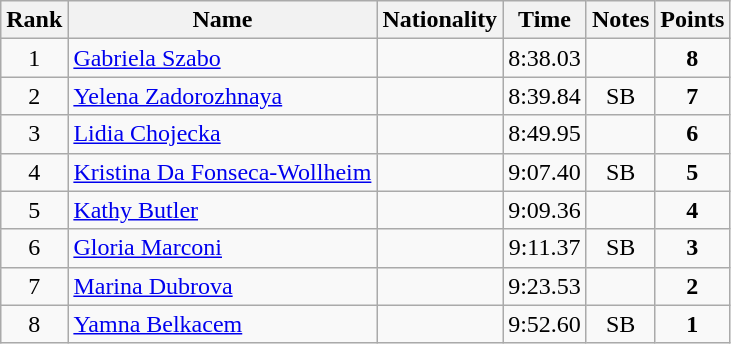<table class="wikitable sortable" style="text-align:center">
<tr>
<th>Rank</th>
<th>Name</th>
<th>Nationality</th>
<th>Time</th>
<th>Notes</th>
<th>Points</th>
</tr>
<tr>
<td>1</td>
<td align=left><a href='#'>Gabriela Szabo</a></td>
<td align=left></td>
<td>8:38.03</td>
<td></td>
<td><strong>8</strong></td>
</tr>
<tr>
<td>2</td>
<td align=left><a href='#'>Yelena Zadorozhnaya</a></td>
<td align=left></td>
<td>8:39.84</td>
<td>SB</td>
<td><strong>7</strong></td>
</tr>
<tr>
<td>3</td>
<td align=left><a href='#'>Lidia Chojecka</a></td>
<td align=left></td>
<td>8:49.95</td>
<td></td>
<td><strong>6</strong></td>
</tr>
<tr>
<td>4</td>
<td align=left><a href='#'>Kristina Da Fonseca-Wollheim</a></td>
<td align=left></td>
<td>9:07.40</td>
<td>SB</td>
<td><strong>5</strong></td>
</tr>
<tr>
<td>5</td>
<td align=left><a href='#'>Kathy Butler</a></td>
<td align=left></td>
<td>9:09.36</td>
<td></td>
<td><strong>4</strong></td>
</tr>
<tr>
<td>6</td>
<td align=left><a href='#'>Gloria Marconi</a></td>
<td align=left></td>
<td>9:11.37</td>
<td>SB</td>
<td><strong>3</strong></td>
</tr>
<tr>
<td>7</td>
<td align=left><a href='#'>Marina Dubrova</a></td>
<td align=left></td>
<td>9:23.53</td>
<td></td>
<td><strong>2</strong></td>
</tr>
<tr>
<td>8</td>
<td align=left><a href='#'>Yamna Belkacem</a></td>
<td align=left></td>
<td>9:52.60</td>
<td>SB</td>
<td><strong>1</strong></td>
</tr>
</table>
